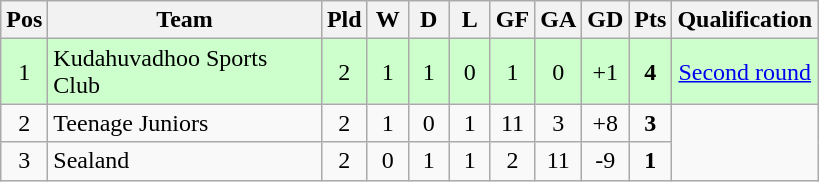<table class="wikitable" style="text-align:center">
<tr>
<th style="width:20px;" abbr="Position">Pos</th>
<th width=175>Team</th>
<th style="width:20px;" abbr="Played">Pld</th>
<th style="width:20px;" abbr="Won">W</th>
<th style="width:20px;" abbr="Drawn">D</th>
<th style="width:20px;" abbr="Lost">L</th>
<th style="width:20px;" abbr="Goals for">GF</th>
<th style="width:20px;" abbr="Goals against">GA</th>
<th style="width:20px;" abbr="Goal difference">GD</th>
<th style="width:20px;" abbr="Points">Pts</th>
<th style="width:20px;">Qualification</th>
</tr>
<tr style="background:#cfc;">
<td>1</td>
<td align=left>Kudahuvadhoo Sports Club</td>
<td>2</td>
<td>1</td>
<td>1</td>
<td>0</td>
<td>1</td>
<td>0</td>
<td>+1</td>
<td><strong>4</strong></td>
<td><a href='#'>Second round</a></td>
</tr>
<tr>
<td>2</td>
<td align=left>Teenage Juniors</td>
<td>2</td>
<td>1</td>
<td>0</td>
<td>1</td>
<td>11</td>
<td>3</td>
<td>+8</td>
<td><strong>3</strong></td>
</tr>
<tr>
<td>3</td>
<td align=left>Sealand</td>
<td>2</td>
<td>0</td>
<td>1</td>
<td>1</td>
<td>2</td>
<td>11</td>
<td>-9</td>
<td><strong>1</strong></td>
</tr>
</table>
